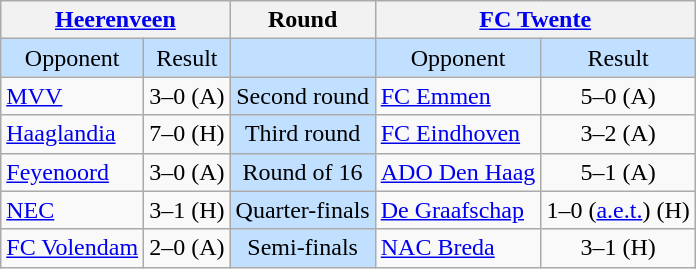<table class="wikitable" style="text-align:center">
<tr>
<th colspan=2><a href='#'>Heerenveen</a></th>
<th>Round</th>
<th colspan=2><a href='#'>FC Twente</a></th>
</tr>
<tr style="background:#c1e0ff">
<td>Opponent</td>
<td>Result</td>
<td></td>
<td>Opponent</td>
<td>Result</td>
</tr>
<tr>
<td align=left><a href='#'>MVV</a></td>
<td>3–0 (A)</td>
<td style="background:#c1e0ff">Second round</td>
<td align=left><a href='#'>FC Emmen</a></td>
<td>5–0 (A)</td>
</tr>
<tr>
<td align=left><a href='#'>Haaglandia</a></td>
<td>7–0 (H)</td>
<td style="background:#c1e0ff">Third round</td>
<td align=left><a href='#'>FC Eindhoven</a></td>
<td>3–2 (A)</td>
</tr>
<tr>
<td align=left><a href='#'>Feyenoord</a></td>
<td>3–0 (A)</td>
<td style="background:#c1e0ff">Round of 16</td>
<td align=left><a href='#'>ADO Den Haag</a></td>
<td>5–1 (A)</td>
</tr>
<tr>
<td align=left><a href='#'>NEC</a></td>
<td>3–1 (H)</td>
<td style="background:#c1e0ff">Quarter-finals</td>
<td align=left><a href='#'>De Graafschap</a></td>
<td>1–0 (<a href='#'>a.e.t.</a>) (H)</td>
</tr>
<tr>
<td align=left><a href='#'>FC Volendam</a></td>
<td>2–0 (A)</td>
<td style="background:#c1e0ff">Semi-finals</td>
<td align=left><a href='#'>NAC Breda</a></td>
<td>3–1 (H)</td>
</tr>
</table>
